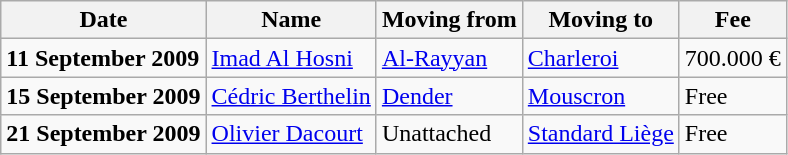<table class="wikitable sortable">
<tr>
<th>Date</th>
<th>Name</th>
<th>Moving from</th>
<th>Moving to</th>
<th>Fee</th>
</tr>
<tr>
<td><strong>11 September 2009</strong></td>
<td> <a href='#'>Imad Al Hosni</a></td>
<td> <a href='#'>Al-Rayyan</a></td>
<td><a href='#'>Charleroi</a></td>
<td>700.000 €</td>
</tr>
<tr>
<td><strong>15 September 2009</strong></td>
<td> <a href='#'>Cédric Berthelin</a></td>
<td><a href='#'>Dender</a></td>
<td><a href='#'>Mouscron</a></td>
<td>Free</td>
</tr>
<tr>
<td><strong>21 September 2009</strong></td>
<td> <a href='#'>Olivier Dacourt</a></td>
<td>Unattached</td>
<td><a href='#'>Standard Liège</a></td>
<td>Free</td>
</tr>
</table>
